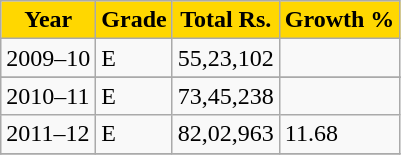<table class="wikitable">
<tr>
<th ! style="background-color:#FFD700">Year</th>
<th ! style="background-color:#FFD700">Grade</th>
<th ! style="background-color:#FFD700">Total Rs.</th>
<th ! style="background-color:#FFD700">Growth %</th>
</tr>
<tr>
<td valign="top">2009–10</td>
<td valign="top">E</td>
<td valign="top">55,23,102</td>
<td valign="top"></td>
</tr>
<tr>
</tr>
<tr>
<td valign="top">2010–11</td>
<td valign="top">E</td>
<td valign="top">73,45,238</td>
<td valign="top"></td>
</tr>
<tr>
<td valign="top">2011–12</td>
<td valign="top">E</td>
<td valign="top">82,02,963</td>
<td valign="top">11.68</td>
</tr>
<tr>
</tr>
</table>
